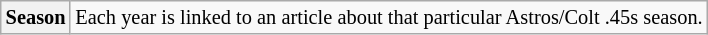<table class="wikitable plainrowheaders" style="font-size:85%">
<tr>
<th scope="row" style="text-align:center"><strong>Season</strong></th>
<td>Each year is linked to an article about that particular Astros/Colt .45s season.<br></td>
</tr>
</table>
